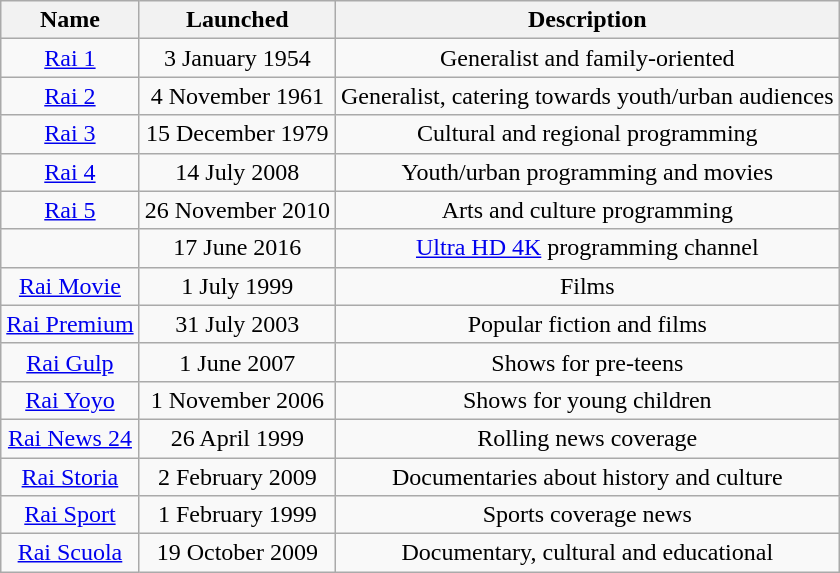<table class="wikitable" style="text-align:center">
<tr>
<th>Name</th>
<th>Launched</th>
<th>Description</th>
</tr>
<tr>
<td><a href='#'>Rai 1</a></td>
<td>3 January 1954</td>
<td>Generalist and family-oriented</td>
</tr>
<tr>
<td><a href='#'>Rai 2</a></td>
<td>4 November 1961</td>
<td>Generalist, catering towards youth/urban audiences</td>
</tr>
<tr>
<td><a href='#'>Rai 3</a></td>
<td>15 December 1979</td>
<td>Cultural and regional programming</td>
</tr>
<tr>
<td><a href='#'>Rai 4</a></td>
<td>14 July 2008</td>
<td>Youth/urban programming and movies</td>
</tr>
<tr>
<td><a href='#'>Rai 5</a></td>
<td>26 November 2010</td>
<td>Arts and culture programming</td>
</tr>
<tr>
<td></td>
<td>17 June 2016</td>
<td><a href='#'>Ultra HD 4K</a> programming channel</td>
</tr>
<tr>
<td><a href='#'>Rai Movie</a></td>
<td>1 July 1999</td>
<td>Films</td>
</tr>
<tr>
<td><a href='#'>Rai Premium</a></td>
<td>31 July 2003</td>
<td>Popular fiction and films</td>
</tr>
<tr>
<td><a href='#'>Rai Gulp</a></td>
<td>1 June 2007</td>
<td>Shows for pre-teens</td>
</tr>
<tr>
<td><a href='#'>Rai Yoyo</a></td>
<td>1 November 2006</td>
<td>Shows for young children</td>
</tr>
<tr>
<td><a href='#'>Rai News 24</a></td>
<td>26 April 1999</td>
<td>Rolling news coverage</td>
</tr>
<tr>
<td><a href='#'>Rai Storia</a></td>
<td>2 February 2009</td>
<td>Documentaries about history and culture</td>
</tr>
<tr>
<td><a href='#'>Rai Sport</a></td>
<td>1 February 1999</td>
<td>Sports coverage news</td>
</tr>
<tr>
<td><a href='#'>Rai Scuola</a></td>
<td>19 October 2009</td>
<td>Documentary, cultural and educational</td>
</tr>
</table>
